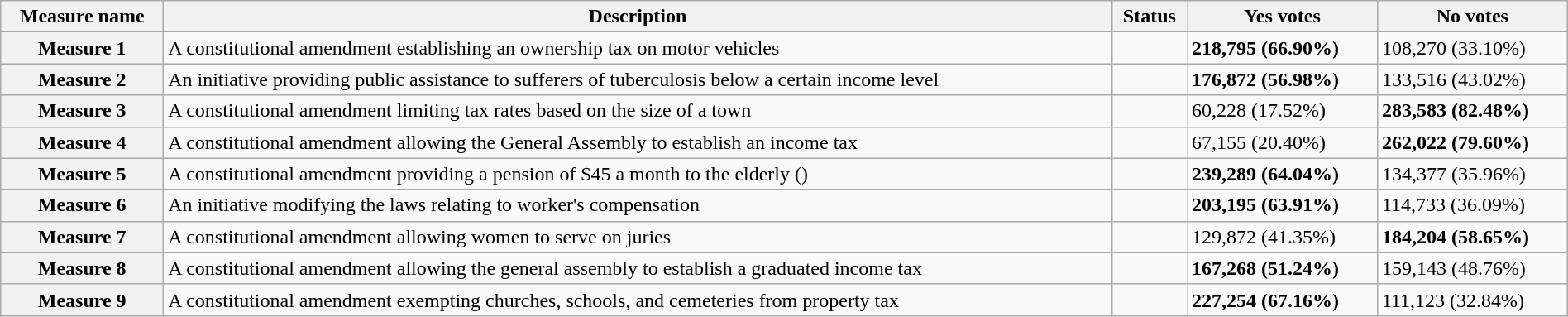<table class="wikitable sortable plainrowheaders" style="width:100%">
<tr>
<th scope="col">Measure name</th>
<th class="unsortable" scope="col">Description</th>
<th scope="col">Status</th>
<th scope="col">Yes votes</th>
<th scope="col">No votes</th>
</tr>
<tr>
<th scope="row">Measure 1</th>
<td>A constitutional amendment establishing an ownership tax on motor vehicles</td>
<td></td>
<td><strong>218,795 (66.90%)</strong></td>
<td>108,270 (33.10%)</td>
</tr>
<tr>
<th scope="row">Measure 2</th>
<td>An initiative providing public assistance to sufferers of tuberculosis below a certain income level</td>
<td></td>
<td><strong>176,872 (56.98%)</strong></td>
<td>133,516 (43.02%)</td>
</tr>
<tr>
<th scope="row">Measure 3</th>
<td>A constitutional amendment limiting tax rates based on the size of a town</td>
<td></td>
<td>60,228 (17.52%)</td>
<td><strong>283,583 (82.48%)</strong></td>
</tr>
<tr>
<th scope="row">Measure 4</th>
<td>A constitutional amendment allowing the General Assembly to establish an income tax</td>
<td></td>
<td>67,155 (20.40%)</td>
<td><strong>262,022 (79.60%)</strong></td>
</tr>
<tr>
<th scope="row">Measure 5</th>
<td>A constitutional amendment providing a pension of $45 a month to the elderly ()</td>
<td></td>
<td><strong>239,289 (64.04%)</strong></td>
<td>134,377 (35.96%)</td>
</tr>
<tr>
<th scope="row">Measure 6</th>
<td>An initiative modifying the laws relating to worker's compensation</td>
<td></td>
<td><strong>203,195 (63.91%)</strong></td>
<td>114,733 (36.09%)</td>
</tr>
<tr>
<th scope="row">Measure 7</th>
<td>A constitutional amendment allowing women to serve on juries</td>
<td></td>
<td>129,872 (41.35%)</td>
<td><strong>184,204 (58.65%)</strong></td>
</tr>
<tr>
<th scope="row">Measure 8</th>
<td>A constitutional amendment allowing the general assembly to establish a graduated income tax</td>
<td></td>
<td><strong>167,268 (51.24%)</strong></td>
<td>159,143 (48.76%)</td>
</tr>
<tr>
<th scope="row">Measure 9</th>
<td>A constitutional amendment exempting churches, schools, and cemeteries from property tax</td>
<td></td>
<td><strong>227,254 (67.16%)</strong></td>
<td>111,123 (32.84%)</td>
</tr>
</table>
